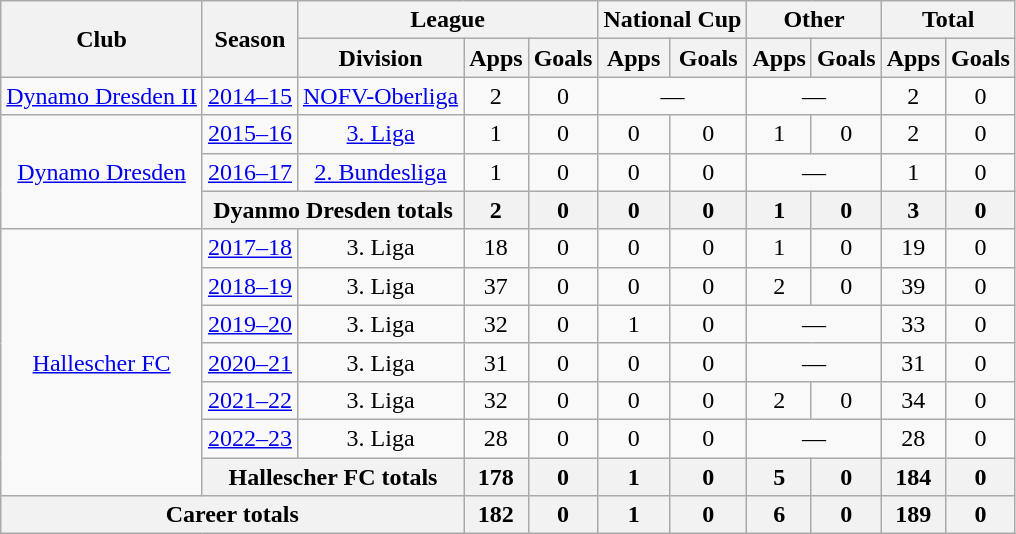<table class="wikitable" style="text-align:center">
<tr>
<th rowspan="2">Club</th>
<th rowspan="2">Season</th>
<th colspan="3">League</th>
<th colspan="2">National Cup</th>
<th colspan="2">Other</th>
<th colspan="2">Total</th>
</tr>
<tr>
<th>Division</th>
<th>Apps</th>
<th>Goals</th>
<th>Apps</th>
<th>Goals</th>
<th>Apps</th>
<th>Goals</th>
<th>Apps</th>
<th>Goals</th>
</tr>
<tr>
<td><a href='#'>Dynamo Dresden II</a></td>
<td><a href='#'>2014–15</a></td>
<td><a href='#'>NOFV-Oberliga</a></td>
<td>2</td>
<td>0</td>
<td colspan="2">—</td>
<td colspan="2">—</td>
<td>2</td>
<td>0</td>
</tr>
<tr>
<td rowspan="3"><a href='#'>Dynamo Dresden</a></td>
<td><a href='#'>2015–16</a></td>
<td><a href='#'>3. Liga</a></td>
<td>1</td>
<td>0</td>
<td>0</td>
<td>0</td>
<td>1</td>
<td>0</td>
<td>2</td>
<td>0</td>
</tr>
<tr>
<td><a href='#'>2016–17</a></td>
<td><a href='#'>2. Bundesliga</a></td>
<td>1</td>
<td>0</td>
<td>0</td>
<td>0</td>
<td colspan="2">—</td>
<td>1</td>
<td>0</td>
</tr>
<tr>
<th colspan="2">Dyanmo Dresden totals</th>
<th>2</th>
<th>0</th>
<th>0</th>
<th>0</th>
<th>1</th>
<th>0</th>
<th>3</th>
<th>0</th>
</tr>
<tr>
<td rowspan="7"><a href='#'>Hallescher FC</a></td>
<td><a href='#'>2017–18</a></td>
<td>3. Liga</td>
<td>18</td>
<td>0</td>
<td>0</td>
<td>0</td>
<td>1</td>
<td>0</td>
<td>19</td>
<td>0</td>
</tr>
<tr>
<td><a href='#'>2018–19</a></td>
<td>3. Liga</td>
<td>37</td>
<td>0</td>
<td>0</td>
<td>0</td>
<td>2</td>
<td>0</td>
<td>39</td>
<td>0</td>
</tr>
<tr>
<td><a href='#'>2019–20</a></td>
<td>3. Liga</td>
<td>32</td>
<td>0</td>
<td>1</td>
<td>0</td>
<td colspan="2">—</td>
<td>33</td>
<td>0</td>
</tr>
<tr>
<td><a href='#'>2020–21</a></td>
<td>3. Liga</td>
<td>31</td>
<td>0</td>
<td>0</td>
<td>0</td>
<td colspan="2">—</td>
<td>31</td>
<td>0</td>
</tr>
<tr>
<td><a href='#'>2021–22</a></td>
<td>3. Liga</td>
<td>32</td>
<td>0</td>
<td>0</td>
<td>0</td>
<td>2</td>
<td>0</td>
<td>34</td>
<td>0</td>
</tr>
<tr>
<td><a href='#'>2022–23</a></td>
<td>3. Liga</td>
<td>28</td>
<td>0</td>
<td>0</td>
<td>0</td>
<td colspan="2">—</td>
<td>28</td>
<td>0</td>
</tr>
<tr>
<th colspan="2">Hallescher FC totals</th>
<th>178</th>
<th>0</th>
<th>1</th>
<th>0</th>
<th>5</th>
<th>0</th>
<th>184</th>
<th>0</th>
</tr>
<tr>
<th colspan="3">Career totals</th>
<th>182</th>
<th>0</th>
<th>1</th>
<th>0</th>
<th>6</th>
<th>0</th>
<th>189</th>
<th>0</th>
</tr>
</table>
